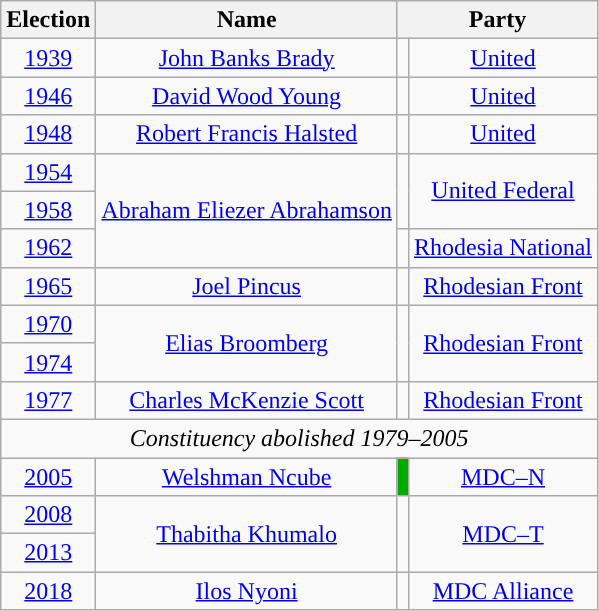<table class="wikitable" style="text-align:center">
<tr>
<th>Election</th>
<th>Name</th>
<th colspan="2">Party</th>
</tr>
<tr>
<td><a href='#'>1939</a></td>
<td><a href='#'>John Banks Brady</a></td>
<td style="background-color: "></td>
<td><a href='#'>United</a></td>
</tr>
<tr>
<td><a href='#'>1946</a></td>
<td><a href='#'>David Wood Young</a></td>
<td style="background-color: "></td>
<td><a href='#'>United</a></td>
</tr>
<tr>
<td><a href='#'>1948</a></td>
<td><a href='#'>Robert Francis Halsted</a></td>
<td style="background-color: "></td>
<td><a href='#'>United</a></td>
</tr>
<tr>
<td><a href='#'>1954</a></td>
<td rowspan="3"><a href='#'>Abraham Eliezer Abrahamson</a></td>
<td rowspan="2" style="background-color: "></td>
<td rowspan="2"><a href='#'>United Federal</a></td>
</tr>
<tr>
<td><a href='#'>1958</a></td>
</tr>
<tr>
<td><a href='#'>1962</a></td>
<td></td>
<td><a href='#'>Rhodesia National</a></td>
</tr>
<tr>
<td><a href='#'>1965</a></td>
<td><a href='#'>Joel Pincus</a></td>
<td style="background-color: "></td>
<td><a href='#'>Rhodesian Front</a></td>
</tr>
<tr>
<td><a href='#'>1970</a></td>
<td rowspan="2"><a href='#'>Elias Broomberg</a></td>
<td rowspan="2" style="background-color: "></td>
<td rowspan="2"><a href='#'>Rhodesian Front</a></td>
</tr>
<tr>
<td><a href='#'>1974</a></td>
</tr>
<tr>
<td><a href='#'>1977</a></td>
<td><a href='#'>Charles McKenzie Scott</a></td>
<td style="background-color: "></td>
<td><a href='#'>Rhodesian Front</a></td>
</tr>
<tr>
<td colspan="4"><em>Constituency abolished 1979–2005</em></td>
</tr>
<tr>
<td><a href='#'>2005</a></td>
<td><a href='#'>Welshman Ncube</a></td>
<td style="background-color:#00AB00"></td>
<td><a href='#'>MDC–N</a></td>
</tr>
<tr>
<td><a href='#'>2008</a></td>
<td rowspan="2"><a href='#'>Thabitha Khumalo</a></td>
<td rowspan="2" style="background-color: "></td>
<td rowspan="2"><a href='#'>MDC–T</a></td>
</tr>
<tr>
<td><a href='#'>2013</a></td>
</tr>
<tr>
<td><a href='#'>2018</a></td>
<td><a href='#'>Ilos Nyoni</a></td>
<td style="background-color: "></td>
<td><a href='#'>MDC Alliance</a></td>
</tr>
</table>
